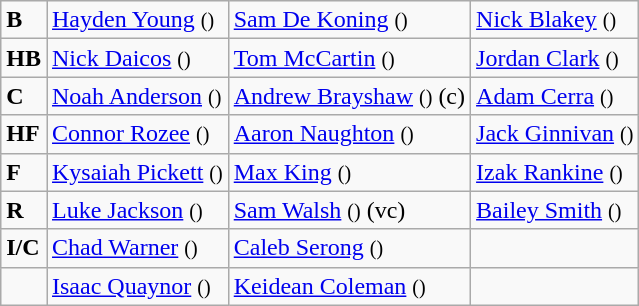<table class="wikitable">
<tr>
<td><strong>B</strong></td>
<td><a href='#'>Hayden Young</a> <small>()</small></td>
<td><a href='#'>Sam De Koning</a> <small>()</small></td>
<td><a href='#'>Nick Blakey</a> <small>()</small></td>
</tr>
<tr>
<td><strong>HB</strong></td>
<td><a href='#'>Nick Daicos</a> <small>()</small></td>
<td><a href='#'>Tom McCartin</a> <small>()</small></td>
<td><a href='#'>Jordan Clark</a> <small>()</small></td>
</tr>
<tr>
<td><strong>C</strong></td>
<td><a href='#'>Noah Anderson</a> <small>()</small></td>
<td><a href='#'>Andrew Brayshaw</a> <small>()</small> (c)</td>
<td><a href='#'>Adam Cerra</a> <small>()</small></td>
</tr>
<tr>
<td><strong>HF</strong></td>
<td><a href='#'>Connor Rozee</a> <small>()</small></td>
<td><a href='#'>Aaron Naughton</a> <small>()</small></td>
<td><a href='#'>Jack Ginnivan</a> <small>()</small></td>
</tr>
<tr>
<td><strong>F</strong></td>
<td><a href='#'>Kysaiah Pickett</a> <small>()</small></td>
<td><a href='#'>Max King</a> <small>()</small></td>
<td><a href='#'>Izak Rankine</a> <small>()</small></td>
</tr>
<tr>
<td><strong>R</strong></td>
<td><a href='#'>Luke Jackson</a> <small>()</small></td>
<td><a href='#'>Sam Walsh</a> <small>()</small> (vc)</td>
<td><a href='#'>Bailey Smith</a> <small>()</small></td>
</tr>
<tr>
<td><strong>I/C</strong></td>
<td><a href='#'>Chad Warner</a> <small>()</small></td>
<td><a href='#'>Caleb Serong</a> <small>()</small></td>
<td></td>
</tr>
<tr>
<td></td>
<td><a href='#'>Isaac Quaynor</a> <small>()</small></td>
<td><a href='#'>Keidean Coleman</a> <small>()</small></td>
<td></td>
</tr>
</table>
